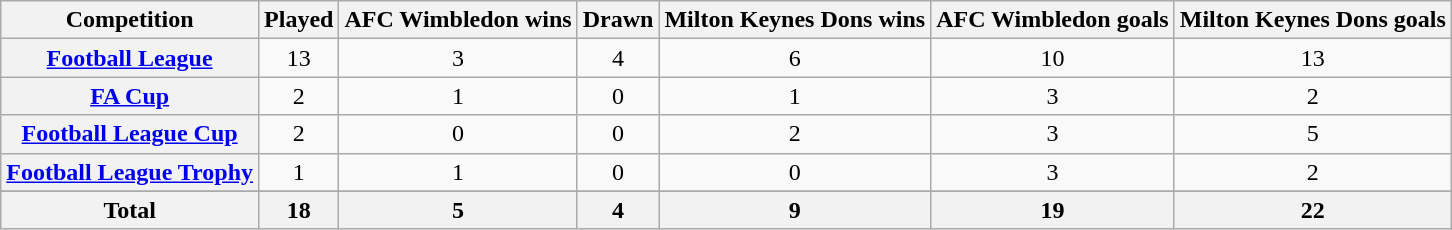<table class="sortable wikitable plainrowheaders" style="text-align:center;">
<tr>
<th scope="col" class="unsortable">Competition</th>
<th scope="col">Played</th>
<th scope="col">AFC Wimbledon wins</th>
<th scope="col">Drawn</th>
<th scope="col">Milton Keynes Dons wins</th>
<th scope="col">AFC Wimbledon goals</th>
<th scope="col">Milton Keynes Dons goals</th>
</tr>
<tr>
<th scope="row"><a href='#'>Football League</a></th>
<td>13</td>
<td>3</td>
<td>4</td>
<td>6</td>
<td>10</td>
<td>13</td>
</tr>
<tr>
<th scope="row"><a href='#'>FA Cup</a></th>
<td>2</td>
<td>1</td>
<td>0</td>
<td>1</td>
<td>3</td>
<td>2</td>
</tr>
<tr>
<th scope="row"><a href='#'>Football League Cup</a></th>
<td>2</td>
<td>0</td>
<td>0</td>
<td>2</td>
<td>3</td>
<td>5</td>
</tr>
<tr>
<th scope="row"><a href='#'>Football League Trophy</a></th>
<td>1</td>
<td>1</td>
<td>0</td>
<td>0</td>
<td>3</td>
<td>2</td>
</tr>
<tr>
</tr>
<tr class="sortbottom">
<th>Total</th>
<th>18</th>
<th>5</th>
<th>4</th>
<th>9</th>
<th>19</th>
<th>22</th>
</tr>
</table>
